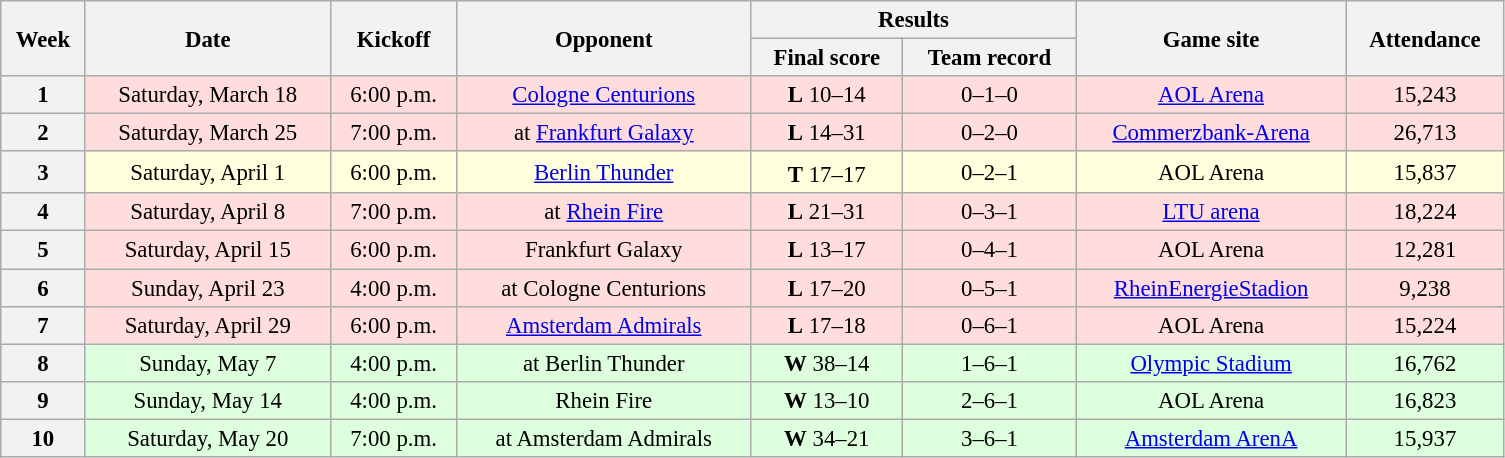<table class="wikitable" style="font-size:95%; text-align:center; width:66em">
<tr>
<th rowspan="2">Week</th>
<th rowspan="2">Date</th>
<th rowspan="2">Kickoff </th>
<th rowspan="2">Opponent</th>
<th colspan="2">Results</th>
<th rowspan="2">Game site</th>
<th rowspan="2">Attendance</th>
</tr>
<tr>
<th>Final score</th>
<th>Team record</th>
</tr>
<tr bgcolor="#FDD">
<th>1</th>
<td>Saturday, March 18</td>
<td>6:00 p.m.</td>
<td><a href='#'>Cologne Centurions</a></td>
<td><strong>L</strong> 10–14</td>
<td>0–1–0</td>
<td><a href='#'>AOL Arena</a></td>
<td>15,243</td>
</tr>
<tr bgcolor="#FDD">
<th>2</th>
<td>Saturday, March 25</td>
<td>7:00 p.m.</td>
<td>at <a href='#'>Frankfurt Galaxy</a></td>
<td><strong>L</strong> 14–31</td>
<td>0–2–0</td>
<td><a href='#'>Commerzbank-Arena</a></td>
<td>26,713</td>
</tr>
<tr bgcolor="#FFD">
<th>3</th>
<td>Saturday, April 1</td>
<td>6:00 p.m.</td>
<td><a href='#'>Berlin Thunder</a></td>
<td><strong>T</strong> 17–17 <sup></sup></td>
<td>0–2–1</td>
<td>AOL Arena</td>
<td>15,837</td>
</tr>
<tr bgcolor="#FDD">
<th>4</th>
<td>Saturday, April 8</td>
<td>7:00 p.m.</td>
<td>at <a href='#'>Rhein Fire</a></td>
<td><strong>L</strong> 21–31</td>
<td>0–3–1</td>
<td><a href='#'>LTU arena</a></td>
<td>18,224</td>
</tr>
<tr bgcolor="#FDD">
<th>5</th>
<td>Saturday, April 15</td>
<td>6:00 p.m.</td>
<td>Frankfurt Galaxy</td>
<td><strong>L</strong> 13–17</td>
<td>0–4–1</td>
<td>AOL Arena</td>
<td>12,281</td>
</tr>
<tr bgcolor="#FDD">
<th>6</th>
<td>Sunday, April 23</td>
<td>4:00 p.m.</td>
<td>at Cologne Centurions</td>
<td><strong>L</strong> 17–20</td>
<td>0–5–1</td>
<td><a href='#'>RheinEnergieStadion</a></td>
<td>9,238</td>
</tr>
<tr bgcolor="#FDD">
<th>7</th>
<td>Saturday, April 29</td>
<td>6:00 p.m.</td>
<td><a href='#'>Amsterdam Admirals</a></td>
<td><strong>L</strong> 17–18</td>
<td>0–6–1</td>
<td>AOL Arena</td>
<td>15,224</td>
</tr>
<tr bgcolor="#DFD">
<th>8</th>
<td>Sunday, May 7</td>
<td>4:00 p.m.</td>
<td>at Berlin Thunder</td>
<td><strong>W</strong> 38–14</td>
<td>1–6–1</td>
<td><a href='#'>Olympic Stadium</a></td>
<td>16,762</td>
</tr>
<tr style="background:#DDFFDD">
<th>9</th>
<td>Sunday, May 14</td>
<td>4:00 p.m.</td>
<td>Rhein Fire</td>
<td><strong>W</strong> 13–10</td>
<td>2–6–1</td>
<td>AOL Arena</td>
<td>16,823</td>
</tr>
<tr style="background:#DDFFDD">
<th>10</th>
<td>Saturday, May 20</td>
<td>7:00 p.m.</td>
<td>at Amsterdam Admirals</td>
<td><strong>W</strong> 34–21</td>
<td>3–6–1</td>
<td><a href='#'>Amsterdam ArenA</a></td>
<td>15,937</td>
</tr>
</table>
